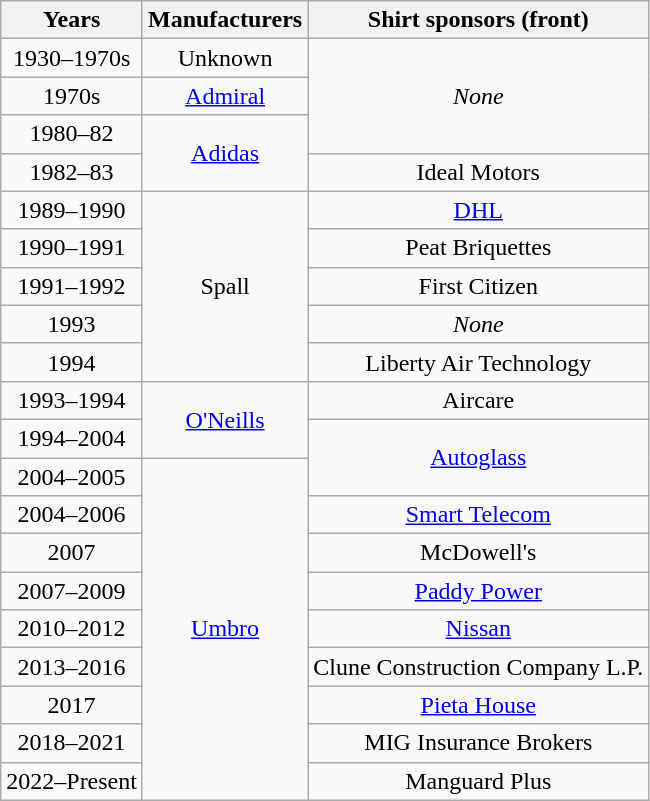<table class="wikitable" style="text-align: center">
<tr>
<th>Years</th>
<th>Manufacturers</th>
<th>Shirt sponsors (front)</th>
</tr>
<tr>
<td>1930–1970s</td>
<td>Unknown</td>
<td rowspan=3><em>None</em></td>
</tr>
<tr>
<td>1970s</td>
<td> <a href='#'>Admiral</a></td>
</tr>
<tr>
<td>1980–82</td>
<td rowspan=2> <a href='#'>Adidas</a></td>
</tr>
<tr>
<td>1982–83</td>
<td>Ideal Motors</td>
</tr>
<tr>
<td>1989–1990</td>
<td rowspan=5> Spall</td>
<td><a href='#'>DHL</a></td>
</tr>
<tr>
<td>1990–1991</td>
<td>Peat Briquettes</td>
</tr>
<tr>
<td>1991–1992</td>
<td>First Citizen</td>
</tr>
<tr>
<td>1993</td>
<td><em>None</em></td>
</tr>
<tr>
<td>1994</td>
<td>Liberty Air Technology</td>
</tr>
<tr>
<td>1993–1994</td>
<td rowspan=2> <a href='#'>O'Neills</a></td>
<td>Aircare</td>
</tr>
<tr>
<td>1994–2004</td>
<td rowspan=2><a href='#'>Autoglass</a></td>
</tr>
<tr>
<td>2004–2005</td>
<td rowspan=9> <a href='#'>Umbro</a></td>
</tr>
<tr>
<td>2004–2006</td>
<td><a href='#'>Smart Telecom</a></td>
</tr>
<tr>
<td>2007</td>
<td>McDowell's</td>
</tr>
<tr>
<td>2007–2009</td>
<td><a href='#'>Paddy Power</a></td>
</tr>
<tr>
<td>2010–2012</td>
<td><a href='#'>Nissan</a></td>
</tr>
<tr>
<td>2013–2016</td>
<td>Clune Construction Company L.P.</td>
</tr>
<tr>
<td>2017</td>
<td><a href='#'>Pieta House</a></td>
</tr>
<tr>
<td>2018–2021</td>
<td>MIG Insurance Brokers</td>
</tr>
<tr>
<td>2022–Present</td>
<td>Manguard Plus</td>
</tr>
</table>
